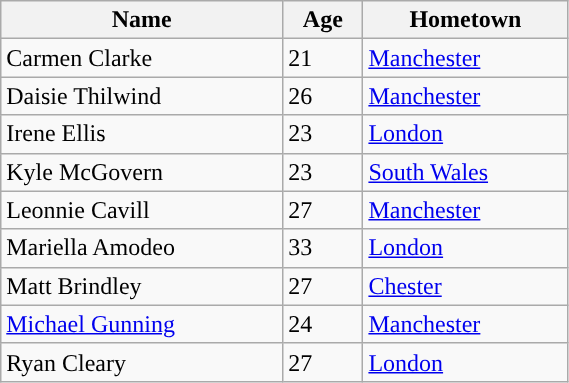<table class="wikitable sortable" style="width:30%">
<tr>
<th style="text-align:center">Name</th>
<th style="text-align:center">Age</th>
<th style="text-align:center">Hometown</th>
</tr>
<tr>
<td>Carmen Clarke</td>
<td>21</td>
<td><a href='#'>Manchester</a></td>
</tr>
<tr>
<td>Daisie Thilwind</td>
<td>26</td>
<td><a href='#'>Manchester</a></td>
</tr>
<tr>
<td>Irene Ellis</td>
<td>23</td>
<td><a href='#'>London</a></td>
</tr>
<tr>
<td>Kyle McGovern</td>
<td>23</td>
<td><a href='#'>South Wales</a></td>
</tr>
<tr>
<td>Leonnie Cavill</td>
<td>27</td>
<td><a href='#'>Manchester</a></td>
</tr>
<tr>
<td>Mariella Amodeo</td>
<td>33</td>
<td><a href='#'>London</a></td>
</tr>
<tr>
<td>Matt Brindley</td>
<td>27</td>
<td><a href='#'>Chester</a></td>
</tr>
<tr>
<td><a href='#'>Michael Gunning</a></td>
<td>24</td>
<td><a href='#'>Manchester</a></td>
</tr>
<tr>
<td>Ryan Cleary</td>
<td>27</td>
<td><a href='#'>London</a></td>
</tr>
</table>
